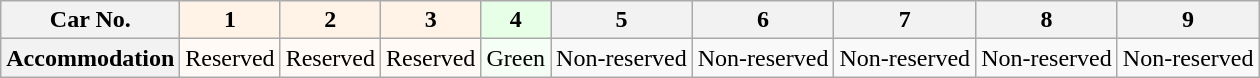<table class="wikitable">
<tr>
<th>Car No.</th>
<th style="background: #FFF2E6">1</th>
<th style="background: #FFF2E6">2</th>
<th style="background: #FFF2E6">3</th>
<th style="background: #E6FFE6">4</th>
<th>5</th>
<th>6</th>
<th>7</th>
<th>8</th>
<th>9</th>
</tr>
<tr>
<th>Accommodation</th>
<td style="background: #FFFAF5">Reserved</td>
<td style="background: #FFFAF5">Reserved</td>
<td style="background: #FFFAF5">Reserved</td>
<td style="background: #F5FFF5">Green</td>
<td>Non-reserved</td>
<td>Non-reserved</td>
<td>Non-reserved</td>
<td>Non-reserved</td>
<td>Non-reserved</td>
</tr>
</table>
